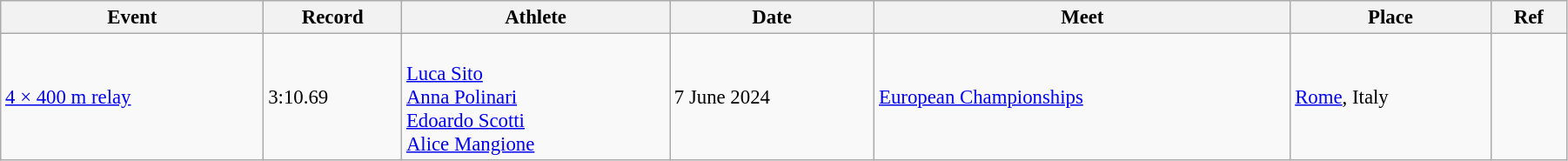<table class="wikitable" style="font-size: 95%; width: 95%;">
<tr>
<th>Event</th>
<th>Record</th>
<th>Athlete</th>
<th>Date</th>
<th>Meet</th>
<th>Place</th>
<th>Ref</th>
</tr>
<tr>
<td><a href='#'>4 × 400 m relay</a></td>
<td>3:10.69</td>
<td><br><a href='#'>Luca Sito</a><br><a href='#'>Anna Polinari</a><br><a href='#'>Edoardo Scotti</a><br><a href='#'>Alice Mangione</a></td>
<td>7 June 2024</td>
<td><a href='#'>European Championships</a></td>
<td><a href='#'>Rome</a>, Italy</td>
<td></td>
</tr>
</table>
